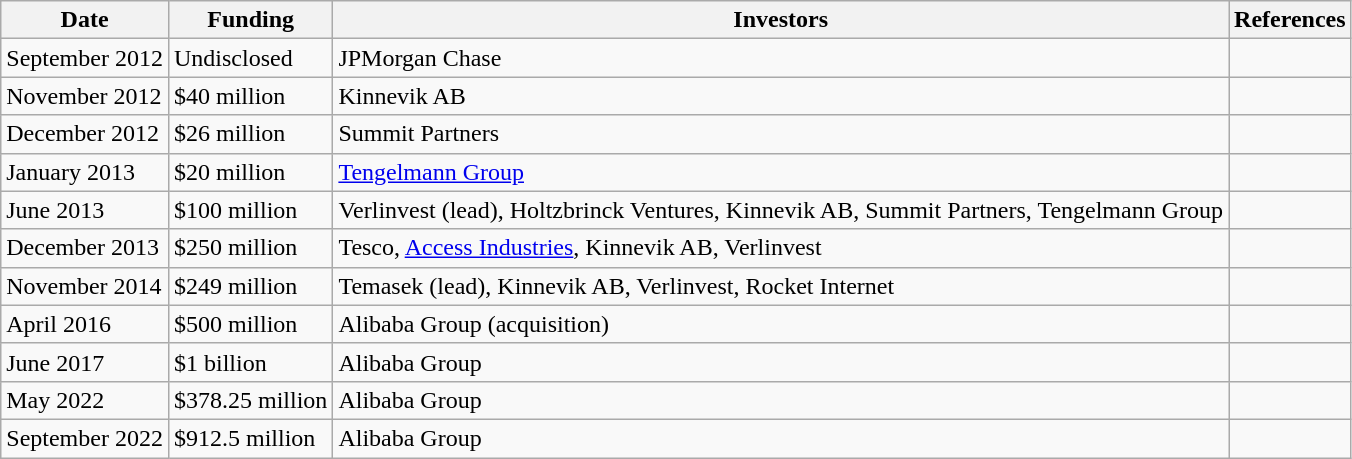<table class="wikitable">
<tr>
<th>Date</th>
<th>Funding</th>
<th>Investors</th>
<th>References</th>
</tr>
<tr>
<td>September 2012</td>
<td>Undisclosed</td>
<td>JPMorgan Chase</td>
<td></td>
</tr>
<tr>
<td>November 2012</td>
<td>$40 million</td>
<td>Kinnevik AB</td>
<td></td>
</tr>
<tr>
<td>December 2012</td>
<td>$26 million</td>
<td>Summit Partners</td>
<td></td>
</tr>
<tr>
<td>January 2013</td>
<td>$20 million</td>
<td><a href='#'>Tengelmann Group</a></td>
<td></td>
</tr>
<tr>
<td>June 2013</td>
<td>$100 million</td>
<td>Verlinvest (lead), Holtzbrinck Ventures, Kinnevik AB, Summit Partners, Tengelmann Group</td>
<td></td>
</tr>
<tr>
<td>December 2013</td>
<td>$250 million</td>
<td>Tesco, <a href='#'>Access Industries</a>, Kinnevik AB, Verlinvest</td>
<td></td>
</tr>
<tr>
<td>November 2014</td>
<td>$249 million</td>
<td>Temasek (lead), Kinnevik AB, Verlinvest, Rocket Internet</td>
<td></td>
</tr>
<tr>
<td>April 2016</td>
<td>$500 million</td>
<td>Alibaba Group (acquisition)</td>
<td></td>
</tr>
<tr>
<td>June 2017</td>
<td>$1 billion</td>
<td>Alibaba Group</td>
<td></td>
</tr>
<tr>
<td>May 2022</td>
<td>$378.25 million</td>
<td>Alibaba Group</td>
<td></td>
</tr>
<tr>
<td>September 2022</td>
<td>$912.5 million</td>
<td>Alibaba Group</td>
<td></td>
</tr>
</table>
